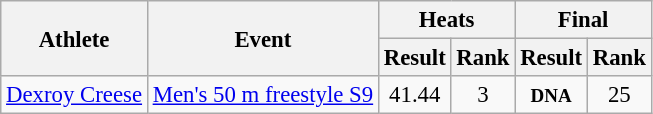<table class=wikitable style="font-size:95%">
<tr>
<th rowspan="2">Athlete</th>
<th rowspan="2">Event</th>
<th colspan="2">Heats</th>
<th colspan="2">Final</th>
</tr>
<tr>
<th>Result</th>
<th>Rank</th>
<th>Result</th>
<th>Rank</th>
</tr>
<tr align=center>
<td align=left><a href='#'>Dexroy Creese</a></td>
<td align=left><a href='#'>Men's 50 m freestyle S9</a></td>
<td>41.44</td>
<td>3</td>
<td><strong><small>DNA</small></strong></td>
<td>25</td>
</tr>
</table>
